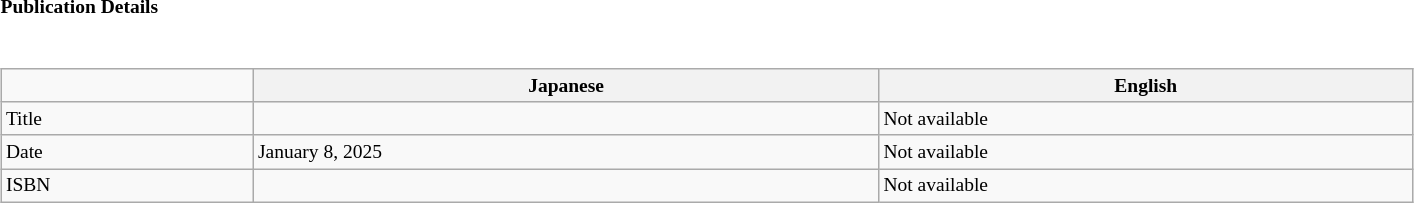<table class="collapsible collapsed" border="0" style="width:75%; font-size:small;">
<tr>
<th style="width:20em; text-align:left">Publication Details</th>
<th></th>
</tr>
<tr>
<td colspan="2"><br><table class="wikitable" style="width:100%; font-size:small;  margin-right:-1em;">
<tr>
<td></td>
<th>Japanese</th>
<th>English</th>
</tr>
<tr>
<td>Title</td>
<td> </td>
<td> Not available</td>
</tr>
<tr>
<td>Date</td>
<td> January 8, 2025</td>
<td> Not available</td>
</tr>
<tr>
<td>ISBN</td>
<td> </td>
<td> Not available</td>
</tr>
</table>
</td>
</tr>
</table>
